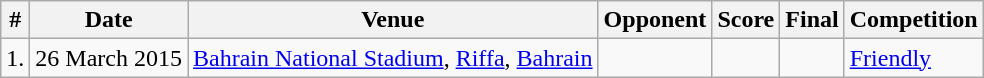<table class="wikitable collapsible">
<tr>
<th>#</th>
<th>Date</th>
<th>Venue</th>
<th>Opponent</th>
<th>Score</th>
<th>Final</th>
<th>Competition</th>
</tr>
<tr>
<td>1.</td>
<td>26 March 2015</td>
<td><a href='#'>Bahrain National Stadium</a>, <a href='#'>Riffa</a>, <a href='#'>Bahrain</a></td>
<td></td>
<td></td>
<td></td>
<td><a href='#'>Friendly</a></td>
</tr>
</table>
